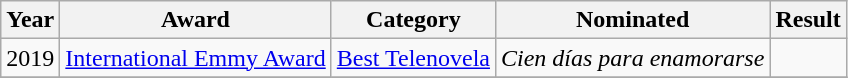<table class="wikitable plainrowheaders">
<tr>
<th scope="col">Year</th>
<th scope="col">Award</th>
<th scope="col">Category</th>
<th scope="col">Nominated</th>
<th scope="col">Result</th>
</tr>
<tr>
<td>2019</td>
<td><a href='#'>International Emmy Award</a></td>
<td><a href='#'>Best Telenovela</a></td>
<td><em>Cien días para enamorarse</em></td>
<td></td>
</tr>
<tr>
</tr>
</table>
